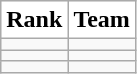<table class="wikitable collapsible" border="1">
<tr>
<th style="background:white;">Rank</th>
<th style="background:white;">Team</th>
</tr>
<tr>
<td></td>
<td></td>
</tr>
<tr>
<td></td>
<td></td>
</tr>
<tr>
<td></td>
<td></td>
</tr>
</table>
